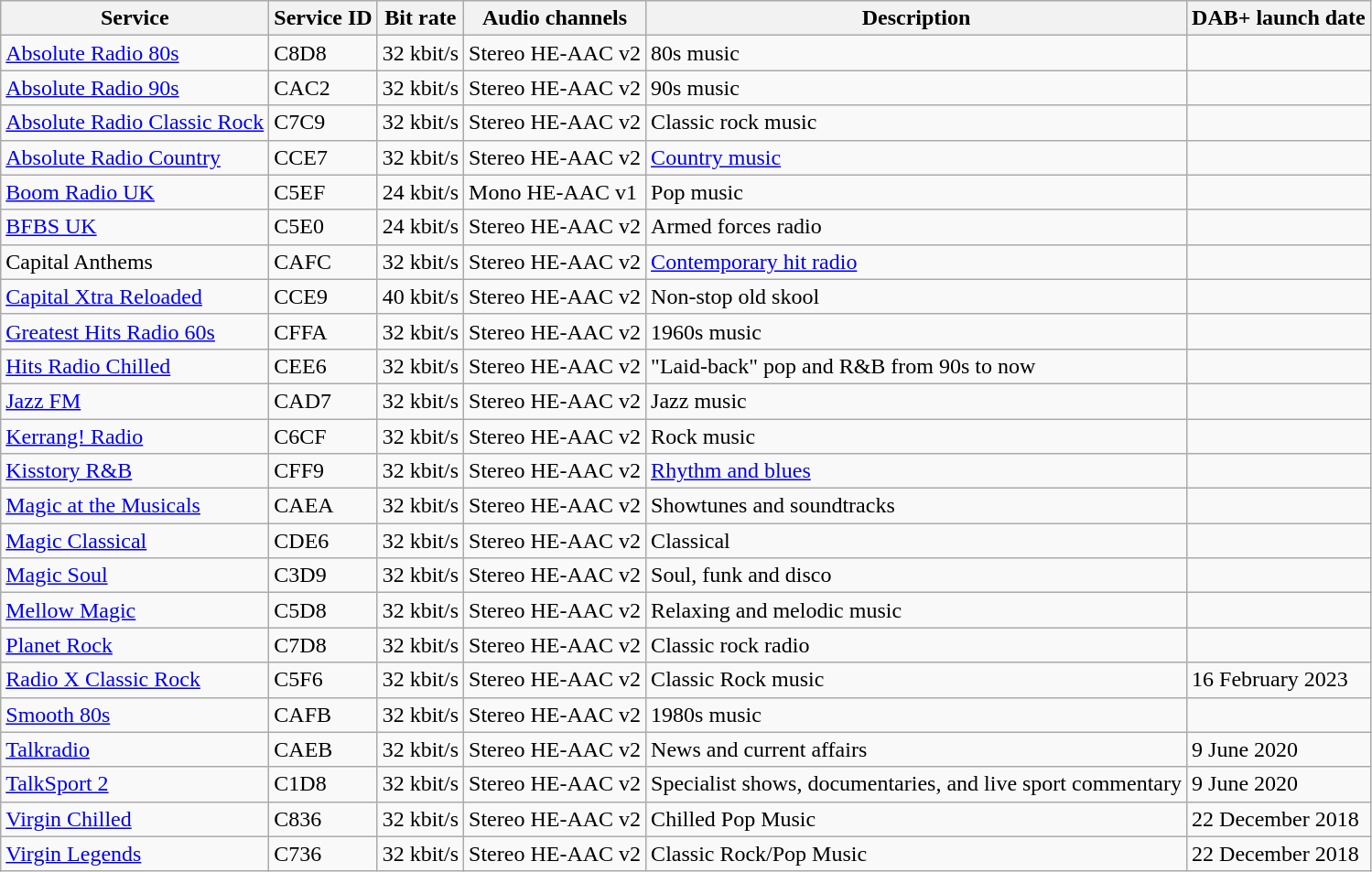<table class="wikitable sortable">
<tr>
<th>Service</th>
<th>Service ID</th>
<th>Bit rate</th>
<th>Audio channels</th>
<th>Description</th>
<th>DAB+ launch date</th>
</tr>
<tr>
<td><a href='#'>Absolute Radio 80s</a></td>
<td>C8D8</td>
<td>32 kbit/s</td>
<td>Stereo HE-AAC v2</td>
<td>80s music</td>
<td></td>
</tr>
<tr>
<td><a href='#'>Absolute Radio 90s</a></td>
<td>CAC2</td>
<td>32 kbit/s</td>
<td>Stereo HE-AAC v2</td>
<td>90s music</td>
<td></td>
</tr>
<tr>
<td><a href='#'>Absolute Radio Classic Rock</a></td>
<td>C7C9</td>
<td>32 kbit/s</td>
<td>Stereo HE-AAC v2</td>
<td>Classic rock music</td>
<td></td>
</tr>
<tr>
<td><a href='#'>Absolute Radio Country</a></td>
<td>CCE7</td>
<td>32 kbit/s</td>
<td>Stereo HE-AAC v2</td>
<td><a href='#'>Country music</a></td>
<td></td>
</tr>
<tr>
<td><a href='#'>Boom Radio UK</a></td>
<td>C5EF</td>
<td>24 kbit/s</td>
<td>Mono HE-AAC v1</td>
<td>Pop music</td>
<td></td>
</tr>
<tr>
<td><a href='#'>BFBS UK</a></td>
<td>C5E0</td>
<td>24 kbit/s</td>
<td>Stereo HE-AAC v2</td>
<td>Armed forces radio</td>
<td></td>
</tr>
<tr>
<td>Capital Anthems</td>
<td>CAFC</td>
<td>32 kbit/s</td>
<td>Stereo HE-AAC v2</td>
<td><a href='#'>Contemporary hit radio</a></td>
<td></td>
</tr>
<tr>
<td><a href='#'>Capital Xtra Reloaded</a></td>
<td>CCE9</td>
<td>40 kbit/s</td>
<td>Stereo HE-AAC v2</td>
<td>Non-stop old skool</td>
<td></td>
</tr>
<tr>
<td><a href='#'>Greatest Hits Radio 60s</a></td>
<td>CFFA</td>
<td>32 kbit/s</td>
<td>Stereo HE-AAC v2</td>
<td>1960s music</td>
<td></td>
</tr>
<tr>
<td><a href='#'>Hits Radio Chilled</a></td>
<td>CEE6</td>
<td>32 kbit/s</td>
<td>Stereo HE-AAC v2</td>
<td>"Laid-back" pop and R&B from 90s to now</td>
<td></td>
</tr>
<tr>
<td><a href='#'>Jazz FM</a></td>
<td>CAD7</td>
<td>32 kbit/s</td>
<td>Stereo HE-AAC v2</td>
<td>Jazz music</td>
<td></td>
</tr>
<tr>
<td><a href='#'>Kerrang! Radio</a></td>
<td>C6CF</td>
<td>32 kbit/s</td>
<td>Stereo HE-AAC v2</td>
<td>Rock music</td>
<td></td>
</tr>
<tr>
<td><a href='#'>Kisstory R&B</a></td>
<td>CFF9</td>
<td>32 kbit/s</td>
<td>Stereo HE-AAC v2</td>
<td><a href='#'>Rhythm and blues</a></td>
<td></td>
</tr>
<tr>
<td><a href='#'>Magic at the Musicals</a></td>
<td>CAEA</td>
<td>32 kbit/s</td>
<td>Stereo HE-AAC v2</td>
<td>Showtunes and soundtracks</td>
<td></td>
</tr>
<tr>
<td><a href='#'>Magic Classical</a></td>
<td>CDE6</td>
<td>32 kbit/s</td>
<td>Stereo HE-AAC v2</td>
<td>Classical</td>
<td></td>
</tr>
<tr>
<td><a href='#'>Magic Soul</a></td>
<td>C3D9</td>
<td>32 kbit/s</td>
<td>Stereo HE-AAC v2</td>
<td>Soul, funk and disco</td>
<td></td>
</tr>
<tr>
<td><a href='#'>Mellow Magic</a></td>
<td>C5D8</td>
<td>32 kbit/s</td>
<td>Stereo HE-AAC v2</td>
<td>Relaxing and melodic music</td>
<td></td>
</tr>
<tr>
<td><a href='#'>Planet Rock</a></td>
<td>C7D8</td>
<td>32 kbit/s</td>
<td>Stereo HE-AAC v2</td>
<td>Classic rock radio</td>
<td></td>
</tr>
<tr>
<td><a href='#'>Radio X Classic Rock</a></td>
<td>C5F6</td>
<td>32 kbit/s</td>
<td>Stereo HE-AAC v2</td>
<td>Classic Rock music</td>
<td>16 February 2023</td>
</tr>
<tr>
<td><a href='#'>Smooth 80s</a></td>
<td>CAFB</td>
<td>32 kbit/s</td>
<td>Stereo HE-AAC v2</td>
<td>1980s music</td>
<td></td>
</tr>
<tr>
<td><a href='#'>Talkradio</a></td>
<td>CAEB</td>
<td>32 kbit/s</td>
<td>Stereo HE-AAC v2</td>
<td>News and current affairs</td>
<td>9 June 2020</td>
</tr>
<tr>
<td><a href='#'>TalkSport 2</a></td>
<td>C1D8</td>
<td>32 kbit/s</td>
<td>Stereo HE-AAC v2</td>
<td>Specialist shows, documentaries, and live sport commentary</td>
<td>9 June 2020</td>
</tr>
<tr>
<td><a href='#'>Virgin Chilled</a></td>
<td>C836</td>
<td>32 kbit/s</td>
<td>Stereo HE-AAC v2</td>
<td>Chilled Pop Music</td>
<td>22 December 2018</td>
</tr>
<tr>
<td><a href='#'>Virgin Legends</a></td>
<td>C736</td>
<td>32 kbit/s</td>
<td>Stereo HE-AAC v2</td>
<td>Classic Rock/Pop Music</td>
<td>22 December 2018</td>
</tr>
</table>
